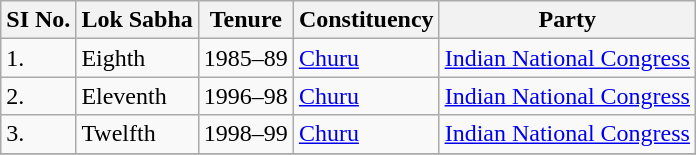<table class = "wikitable">
<tr>
<th>SI No.</th>
<th>Lok Sabha</th>
<th>Tenure</th>
<th>Constituency</th>
<th>Party</th>
</tr>
<tr>
<td>1.</td>
<td>Eighth</td>
<td>1985–89</td>
<td><a href='#'>Churu</a></td>
<td><a href='#'>Indian National Congress</a></td>
</tr>
<tr>
<td>2.</td>
<td>Eleventh</td>
<td>1996–98</td>
<td><a href='#'>Churu</a></td>
<td><a href='#'>Indian National Congress</a></td>
</tr>
<tr>
<td>3.</td>
<td>Twelfth</td>
<td>1998–99</td>
<td><a href='#'>Churu</a></td>
<td><a href='#'>Indian National Congress</a></td>
</tr>
<tr>
</tr>
</table>
